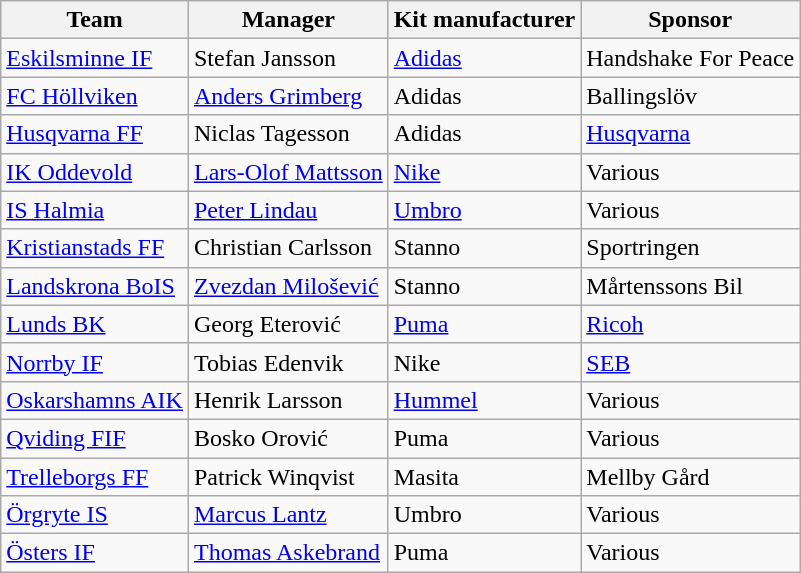<table class="wikitable sortable" border="1">
<tr>
<th>Team</th>
<th>Manager</th>
<th>Kit manufacturer</th>
<th>Sponsor</th>
</tr>
<tr>
<td><a href='#'>Eskilsminne IF</a></td>
<td> Stefan Jansson</td>
<td><a href='#'>Adidas</a></td>
<td>Handshake For Peace</td>
</tr>
<tr>
<td><a href='#'>FC Höllviken</a></td>
<td> <a href='#'>Anders Grimberg</a></td>
<td>Adidas</td>
<td>Ballingslöv</td>
</tr>
<tr>
<td><a href='#'>Husqvarna FF</a></td>
<td> Niclas Tagesson</td>
<td>Adidas</td>
<td><a href='#'>Husqvarna</a></td>
</tr>
<tr>
<td><a href='#'>IK Oddevold</a></td>
<td> <a href='#'>Lars-Olof Mattsson</a></td>
<td><a href='#'>Nike</a></td>
<td>Various</td>
</tr>
<tr>
<td><a href='#'>IS Halmia</a></td>
<td> <a href='#'>Peter Lindau</a></td>
<td><a href='#'>Umbro</a></td>
<td>Various</td>
</tr>
<tr>
<td><a href='#'>Kristianstads FF</a></td>
<td> Christian Carlsson</td>
<td>Stanno</td>
<td>Sportringen</td>
</tr>
<tr>
<td><a href='#'>Landskrona BoIS</a></td>
<td> <a href='#'>Zvezdan Milošević</a></td>
<td>Stanno</td>
<td>Mårtenssons Bil</td>
</tr>
<tr>
<td><a href='#'>Lunds BK</a></td>
<td> Georg Eterović</td>
<td><a href='#'>Puma</a></td>
<td><a href='#'>Ricoh</a></td>
</tr>
<tr>
<td><a href='#'>Norrby IF</a></td>
<td> Tobias Edenvik</td>
<td>Nike</td>
<td><a href='#'>SEB</a></td>
</tr>
<tr>
<td><a href='#'>Oskarshamns AIK</a></td>
<td> Henrik Larsson</td>
<td><a href='#'>Hummel</a></td>
<td>Various</td>
</tr>
<tr>
<td><a href='#'>Qviding FIF</a></td>
<td> Bosko Orović</td>
<td>Puma</td>
<td>Various</td>
</tr>
<tr>
<td><a href='#'>Trelleborgs FF</a></td>
<td> Patrick Winqvist</td>
<td>Masita</td>
<td>Mellby Gård</td>
</tr>
<tr>
<td><a href='#'>Örgryte IS</a></td>
<td> <a href='#'>Marcus Lantz</a></td>
<td>Umbro</td>
<td>Various</td>
</tr>
<tr>
<td><a href='#'>Östers IF</a></td>
<td> <a href='#'>Thomas Askebrand</a></td>
<td>Puma</td>
<td>Various</td>
</tr>
</table>
